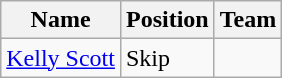<table class="wikitable">
<tr>
<th><strong>Name</strong></th>
<th><strong>Position</strong></th>
<th><strong>Team</strong></th>
</tr>
<tr>
<td><a href='#'>Kelly Scott</a></td>
<td>Skip</td>
<td></td>
</tr>
</table>
